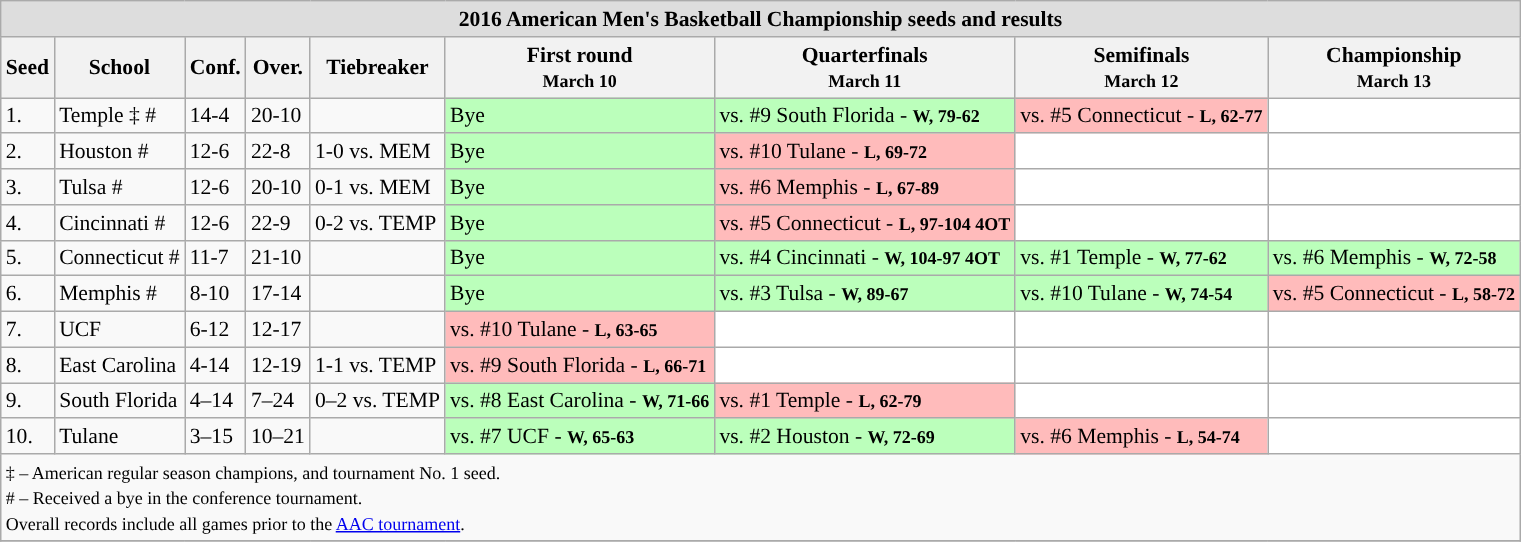<table class="wikitable" style="white-space:nowrap; font-size:90%;">
<tr>
<td colspan="10" style="text-align:center; background:#DDDDDD; font:#000000"><strong>2016 American Men's Basketball Championship seeds and results</strong></td>
</tr>
<tr bgcolor="#efefef">
<th>Seed</th>
<th>School</th>
<th>Conf.</th>
<th>Over.</th>
<th>Tiebreaker</th>
<th>First round<br><small>March 10</small></th>
<th>Quarterfinals<br><small>March 11</small></th>
<th>Semifinals<br><small>March 12</small></th>
<th>Championship<br><small>March 13</small></th>
</tr>
<tr>
<td>1.</td>
<td>Temple ‡ #</td>
<td>14-4</td>
<td>20-10</td>
<td></td>
<td style="background:#bfb;">Bye</td>
<td style="background:#bfb;">vs. #9 South Florida - <small><strong>W, 79-62</strong></small></td>
<td style="background:#fbb;">vs. #5 Connecticut - <small><strong>L, 62-77</strong></small></td>
<td style="background:#fff;"></td>
</tr>
<tr>
<td>2.</td>
<td>Houston #</td>
<td>12-6</td>
<td>22-8</td>
<td>1-0 vs. MEM</td>
<td style="background:#bfb;">Bye</td>
<td style="background:#fbb;">vs. #10 Tulane - <small><strong>L, 69-72</strong></small></td>
<td style="background:#fff;"></td>
<td style="background:#fff;"></td>
</tr>
<tr>
<td>3.</td>
<td>Tulsa #</td>
<td>12-6</td>
<td>20-10</td>
<td>0-1 vs. MEM</td>
<td style="background:#bfb;">Bye</td>
<td style="background:#fbb;">vs. #6 Memphis - <small><strong>L, 67-89</strong></small></td>
<td style="background:#fff;"></td>
<td style="background:#fff;"></td>
</tr>
<tr>
<td>4.</td>
<td>Cincinnati #</td>
<td>12-6</td>
<td>22-9</td>
<td>0-2 vs. TEMP</td>
<td style="background:#bfb;">Bye</td>
<td style="background:#fbb;">vs. #5 Connecticut - <small><strong>L, 97-104 4OT</strong></small></td>
<td style="background:#fff;"></td>
<td style="background:#fff;"></td>
</tr>
<tr>
<td>5.</td>
<td>Connecticut #</td>
<td>11-7</td>
<td>21-10</td>
<td></td>
<td style="background:#bfb;">Bye</td>
<td style="background:#bfb;">vs. #4 Cincinnati - <small><strong>W, 104-97 4OT</strong></small></td>
<td style="background:#bfb;">vs. #1 Temple - <small><strong>W, 77-62</strong></small></td>
<td style="background:#bfb;">vs. #6 Memphis - <small><strong>W, 72-58</strong></small></td>
</tr>
<tr>
<td>6.</td>
<td>Memphis #</td>
<td>8-10</td>
<td>17-14</td>
<td></td>
<td style="background:#bfb;">Bye</td>
<td style="background:#bfb;">vs. #3 Tulsa - <small><strong>W, 89-67</strong></small></td>
<td style="background:#bfb;">vs. #10 Tulane - <small><strong>W, 74-54</strong></small></td>
<td style="background:#fbb;">vs. #5 Connecticut - <small><strong>L, 58-72</strong></small></td>
</tr>
<tr>
<td>7.</td>
<td>UCF</td>
<td>6-12</td>
<td>12-17</td>
<td></td>
<td style="background:#fbb;">vs. #10 Tulane - <small><strong>L, 63-65</strong></small></td>
<td style="background:#fff;"></td>
<td style="background:#fff;"></td>
<td style="background:#fff;"></td>
</tr>
<tr>
<td>8.</td>
<td>East Carolina</td>
<td>4-14</td>
<td>12-19</td>
<td>1-1 vs. TEMP</td>
<td style="background:#fbb;">vs. #9 South Florida - <small><strong>L, 66-71</strong></small></td>
<td style="background:#fff;"></td>
<td style="background:#fff;"></td>
<td style="background:#fff;"></td>
</tr>
<tr>
<td>9.</td>
<td>South Florida</td>
<td>4–14</td>
<td>7–24</td>
<td>0–2 vs. TEMP</td>
<td style="background:#bfb;">vs. #8 East Carolina - <small><strong>W, 71-66</strong></small></td>
<td style="background:#fbb;">vs. #1 Temple - <small><strong>L, 62-79</strong></small></td>
<td style="background:#fff;"></td>
<td style="background:#fff;"></td>
</tr>
<tr>
<td>10.</td>
<td>Tulane</td>
<td>3–15</td>
<td>10–21</td>
<td></td>
<td style="background:#bfb;">vs. #7 UCF - <small><strong>W, 65-63</strong></small></td>
<td style="background:#bfb;">vs. #2 Houston - <small><strong>W, 72-69</strong></small></td>
<td style="background:#fbb;">vs. #6 Memphis - <small><strong>L, 54-74</strong></small></td>
<td style="background:#fff;"></td>
</tr>
<tr>
<td colspan="10" style="text-align:left;"><small>‡ – American regular season champions, and tournament No. 1 seed.<br># – Received a bye in the conference tournament.<br>Overall records include all games prior to the <a href='#'>AAC tournament</a>.</small></td>
</tr>
<tr>
</tr>
</table>
